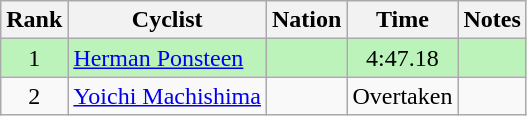<table class="wikitable sortable" style=text-align:center>
<tr>
<th>Rank</th>
<th>Cyclist</th>
<th>Nation</th>
<th>Time</th>
<th>Notes</th>
</tr>
<tr bgcolor=bbf3bb>
<td>1</td>
<td align=left data=sort-value="Ponsteen, Herman"><a href='#'>Herman Ponsteen</a></td>
<td align=left></td>
<td>4:47.18</td>
<td></td>
</tr>
<tr>
<td>2</td>
<td align=left data=sort-value="Machishima, Yoichi"><a href='#'>Yoichi Machishima</a></td>
<td align=left></td>
<td>Overtaken</td>
<td></td>
</tr>
</table>
